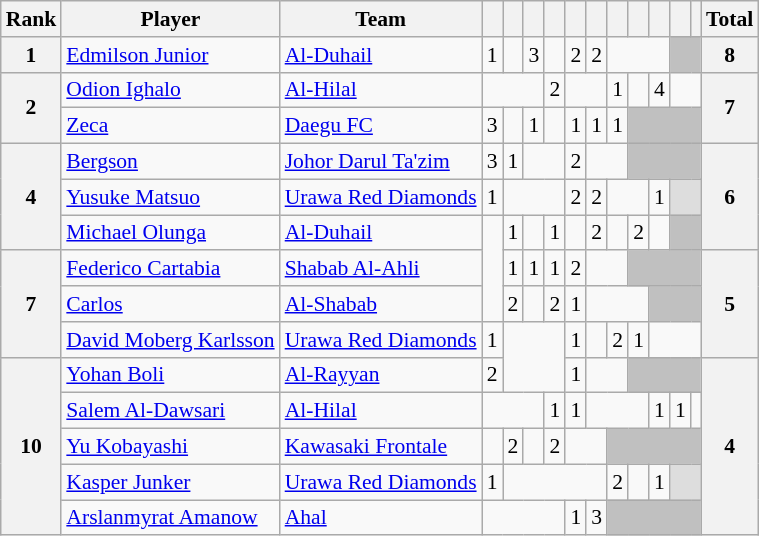<table class="wikitable sortable" style="text-align:center; font-size:90%">
<tr>
<th>Rank</th>
<th>Player</th>
<th>Team</th>
<th></th>
<th></th>
<th></th>
<th></th>
<th></th>
<th></th>
<th></th>
<th></th>
<th></th>
<th></th>
<th></th>
<th>Total</th>
</tr>
<tr>
<th>1</th>
<td align=left> <a href='#'>Edmilson Junior</a></td>
<td align=left> <a href='#'>Al-Duhail</a></td>
<td>1</td>
<td></td>
<td>3</td>
<td></td>
<td>2</td>
<td>2</td>
<td colspan="3"></td>
<td colspan="2" bgcolor="silver"></td>
<th>8</th>
</tr>
<tr>
<th rowspan=2>2</th>
<td align=left> <a href='#'>Odion Ighalo</a></td>
<td align=left> <a href='#'>Al-Hilal</a></td>
<td colspan="3"></td>
<td>2</td>
<td colspan="2"></td>
<td>1</td>
<td></td>
<td>4</td>
<td colspan="2"></td>
<th rowspan=2>7</th>
</tr>
<tr>
<td align=left> <a href='#'>Zeca</a></td>
<td align=left> <a href='#'>Daegu FC</a></td>
<td>3</td>
<td></td>
<td>1</td>
<td></td>
<td>1</td>
<td>1</td>
<td>1</td>
<td bgcolor="silver" colspan=4></td>
</tr>
<tr>
<th rowspan=3>4</th>
<td align=left> <a href='#'>Bergson</a></td>
<td align=left> <a href='#'>Johor Darul Ta'zim</a></td>
<td>3</td>
<td>1</td>
<td colspan="2"></td>
<td>2</td>
<td colspan="2"></td>
<td colspan="4" bgcolor="silver"></td>
<th rowspan=3>6</th>
</tr>
<tr>
<td align=left> <a href='#'>Yusuke Matsuo</a></td>
<td align=left> <a href='#'>Urawa Red Diamonds</a></td>
<td>1</td>
<td colspan="3"></td>
<td>2</td>
<td>2</td>
<td colspan="2"></td>
<td>1</td>
<td bgcolor=#DDDDDD colspan=2></td>
</tr>
<tr>
<td align=left> <a href='#'>Michael Olunga</a></td>
<td align=left> <a href='#'>Al-Duhail</a></td>
<td rowspan="3"></td>
<td>1</td>
<td></td>
<td>1</td>
<td></td>
<td>2</td>
<td></td>
<td>2</td>
<td></td>
<td colspan=2 bgcolor=silver></td>
</tr>
<tr>
<th rowspan=3>7</th>
<td align=left> <a href='#'>Federico Cartabia</a></td>
<td align=left> <a href='#'>Shabab Al-Ahli</a></td>
<td>1</td>
<td>1</td>
<td>1</td>
<td>2</td>
<td colspan="2"></td>
<td colspan="4" bgcolor="silver"></td>
<th rowspan=3>5</th>
</tr>
<tr>
<td align=left> <a href='#'>Carlos</a></td>
<td align=left> <a href='#'>Al-Shabab</a></td>
<td>2</td>
<td></td>
<td>2</td>
<td>1</td>
<td colspan="3"></td>
<td colspan="3" bgcolor="silver"></td>
</tr>
<tr>
<td align=left> <a href='#'>David Moberg Karlsson</a></td>
<td align=left> <a href='#'>Urawa Red Diamonds</a></td>
<td>1</td>
<td colspan="3" rowspan="2"></td>
<td>1</td>
<td></td>
<td>2</td>
<td>1</td>
<td colspan="3"></td>
</tr>
<tr>
<th rowspan=5>10</th>
<td align=left> <a href='#'>Yohan Boli</a></td>
<td align=left> <a href='#'>Al-Rayyan</a></td>
<td>2</td>
<td>1</td>
<td colspan="2"></td>
<td colspan="4" bgcolor="silver"></td>
<th rowspan=5>4</th>
</tr>
<tr>
<td align=left> <a href='#'>Salem Al-Dawsari</a></td>
<td align=left> <a href='#'>Al-Hilal</a></td>
<td colspan="3"></td>
<td>1</td>
<td>1</td>
<td colspan="3"></td>
<td>1</td>
<td>1</td>
<td></td>
</tr>
<tr>
<td align=left> <a href='#'>Yu Kobayashi</a></td>
<td align=left> <a href='#'>Kawasaki Frontale</a></td>
<td></td>
<td>2</td>
<td></td>
<td>2</td>
<td colspan="2"></td>
<td colspan="5" bgcolor="silver"></td>
</tr>
<tr>
<td align=left> <a href='#'>Kasper Junker</a></td>
<td align=left> <a href='#'>Urawa Red Diamonds</a></td>
<td>1</td>
<td colspan="5"></td>
<td>2</td>
<td></td>
<td>1</td>
<td bgcolor=#DDDDDD colspan=2></td>
</tr>
<tr>
<td align=left> <a href='#'>Arslanmyrat Amanow</a></td>
<td align=left> <a href='#'>Ahal</a></td>
<td colspan="4"></td>
<td>1</td>
<td>3</td>
<td bgcolor="silver" colspan=5></td>
</tr>
</table>
